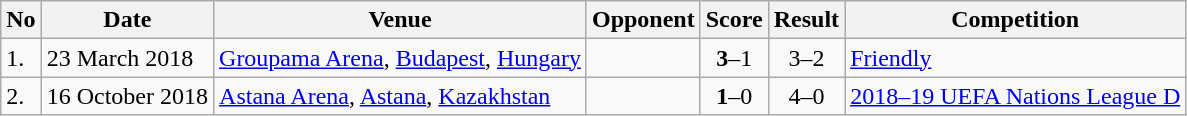<table class="wikitable" style="font-size:100%;">
<tr>
<th>No</th>
<th>Date</th>
<th>Venue</th>
<th>Opponent</th>
<th>Score</th>
<th>Result</th>
<th>Competition</th>
</tr>
<tr>
<td>1.</td>
<td>23 March 2018</td>
<td><a href='#'>Groupama Arena</a>, <a href='#'>Budapest</a>, <a href='#'>Hungary</a></td>
<td></td>
<td align=center><strong>3</strong>–1</td>
<td align=center>3–2</td>
<td><a href='#'>Friendly</a></td>
</tr>
<tr>
<td>2.</td>
<td>16 October 2018</td>
<td><a href='#'>Astana Arena</a>, <a href='#'>Astana</a>, <a href='#'>Kazakhstan</a></td>
<td></td>
<td align=center><strong>1</strong>–0</td>
<td align=center>4–0</td>
<td><a href='#'>2018–19 UEFA Nations League D</a></td>
</tr>
</table>
